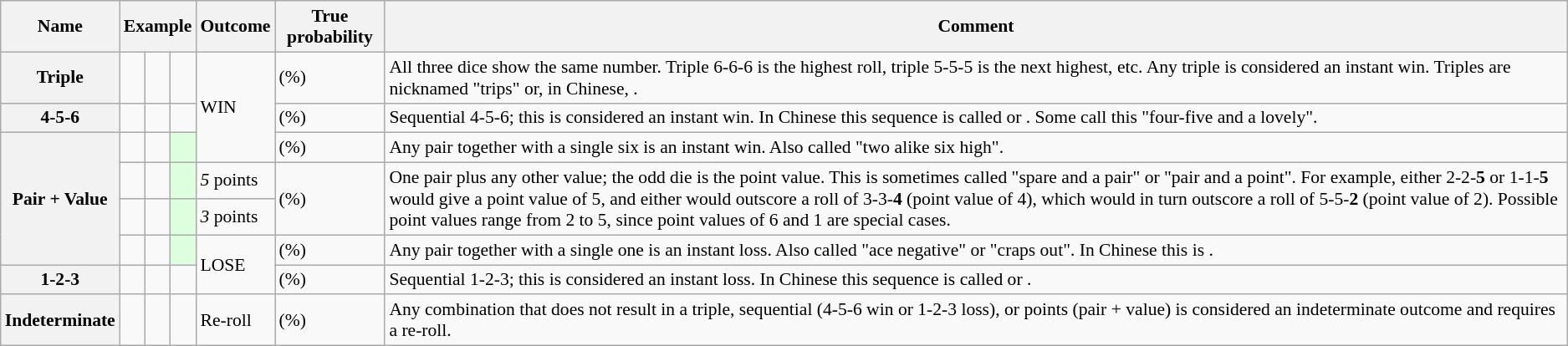<table class=wikitable style="text-align:left;font-size:90%;">
<tr>
<th>Name</th>
<th colspan=3>Example</th>
<th>Outcome</th>
<th>True probability</th>
<th>Comment</th>
</tr>
<tr>
<th>Triple</th>
<td></td>
<td></td>
<td></td>
<td rowspan=3>WIN</td>
<td> (%)</td>
<td>All three dice show the same number. Triple 6-6-6 is the highest roll, triple 5-5-5 is the next highest, etc. Any triple is considered an instant win. Triples are nicknamed "trips" or, in Chinese, .</td>
</tr>
<tr>
<th>4-5-6</th>
<td></td>
<td></td>
<td></td>
<td> (%)</td>
<td>Sequential 4-5-6; this is considered an instant win. In Chinese this sequence is called  or . Some call this "four-five and a lovely".</td>
</tr>
<tr>
<th rowspan=4>Pair + Value</th>
<td></td>
<td></td>
<td style="background:#dfd;"></td>
<td> (%)</td>
<td>Any pair together with a single six is an instant win. Also called "two alike six high".</td>
</tr>
<tr>
<td></td>
<td></td>
<td style="background:#dfd;"></td>
<td><em>5</em> points</td>
<td rowspan=2> (%)</td>
<td rowspan=2>One pair plus any other value; the odd die is the point value. This is sometimes called "spare and a pair" or "pair and a point". For example, either 2-2-<strong>5</strong> or 1-1-<strong>5</strong> would give a point value of 5, and either would outscore a roll of 3-3-<strong>4</strong> (point value of 4), which would in turn outscore a roll of 5-5-<strong>2</strong> (point value of 2). Possible point values range from 2 to 5, since point values of 6 and 1 are special cases.</td>
</tr>
<tr>
<td></td>
<td></td>
<td style="background:#dfd;"></td>
<td><em>3</em> points</td>
</tr>
<tr>
<td></td>
<td></td>
<td style="background:#dfd;"></td>
<td rowspan=2>LOSE</td>
<td> (%)</td>
<td>Any pair together with a single one is an instant loss. Also called "ace negative" or "craps out". In Chinese this is .</td>
</tr>
<tr>
<th>1-2-3</th>
<td></td>
<td></td>
<td></td>
<td> (%)</td>
<td>Sequential 1-2-3; this is considered an instant loss. In Chinese this sequence is called  or .</td>
</tr>
<tr>
<th>Indeterminate</th>
<td></td>
<td></td>
<td></td>
<td>Re-roll</td>
<td> (%)</td>
<td>Any combination that does not result in a triple, sequential (4-5-6 win or 1-2-3 loss), or points (pair + value) is considered an indeterminate outcome and requires a re-roll.</td>
</tr>
</table>
